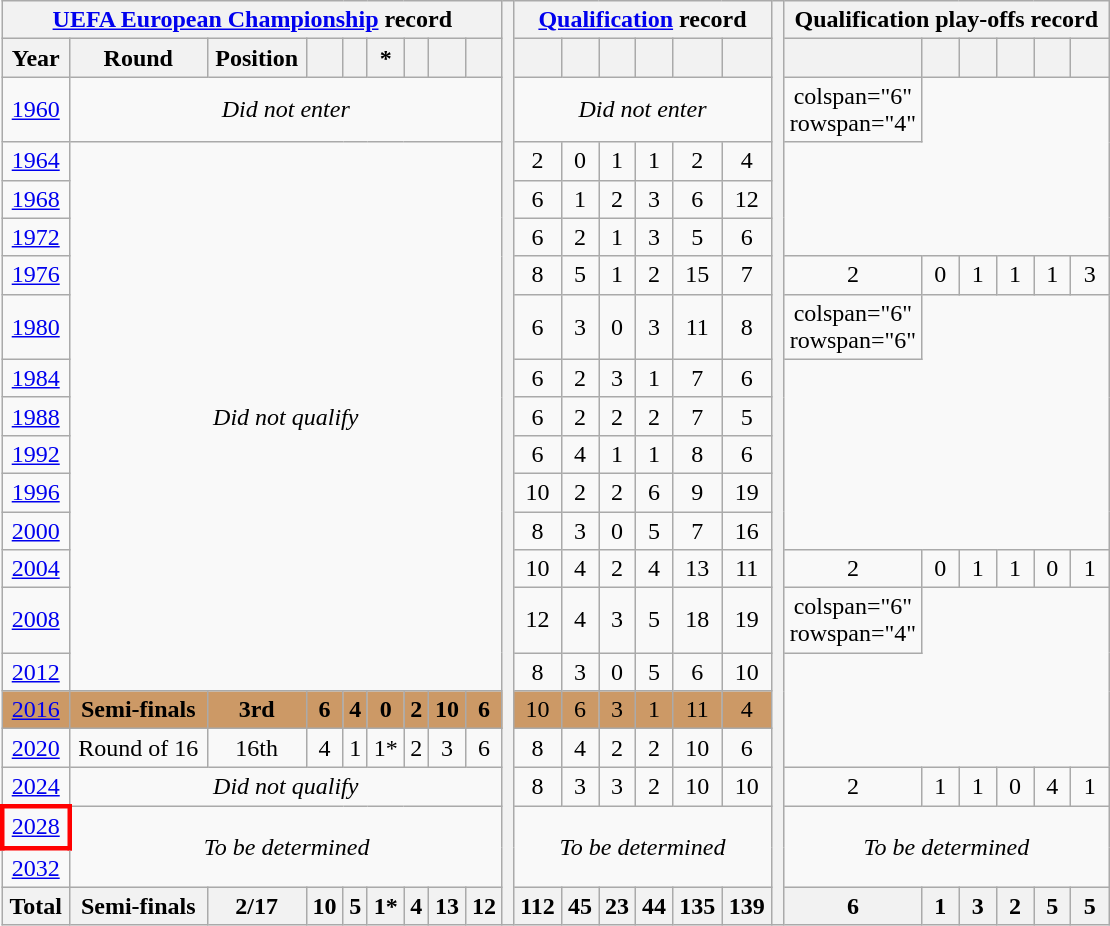<table class="wikitable" style="text-align:center">
<tr>
<th colspan=9><a href='#'>UEFA European Championship</a> record</th>
<th style="width:1%" rowspan="22"></th>
<th colspan="6"><a href='#'>Qualification</a> record</th>
<th rowspan="22" width="1"></th>
<th colspan="6">Qualification play-offs record</th>
</tr>
<tr>
<th>Year</th>
<th>Round</th>
<th>Position</th>
<th></th>
<th></th>
<th>*</th>
<th></th>
<th></th>
<th></th>
<th></th>
<th></th>
<th></th>
<th></th>
<th></th>
<th></th>
<th width="20"></th>
<th></th>
<th></th>
<th></th>
<th></th>
<th></th>
</tr>
<tr>
<td> <a href='#'>1960</a></td>
<td colspan="8"><em>Did not enter</em></td>
<td colspan="6"><em>Did not enter</em></td>
<td>colspan="6" rowspan="4" </td>
</tr>
<tr>
<td> <a href='#'>1964</a></td>
<td colspan="8" rowspan="13"><em>Did not qualify</em></td>
<td>2</td>
<td>0</td>
<td>1</td>
<td>1</td>
<td>2</td>
<td>4</td>
</tr>
<tr>
<td> <a href='#'>1968</a></td>
<td>6</td>
<td>1</td>
<td>2</td>
<td>3</td>
<td>6</td>
<td>12</td>
</tr>
<tr>
<td> <a href='#'>1972</a></td>
<td>6</td>
<td>2</td>
<td>1</td>
<td>3</td>
<td>5</td>
<td>6</td>
</tr>
<tr>
<td> <a href='#'>1976</a></td>
<td>8</td>
<td>5</td>
<td>1</td>
<td>2</td>
<td>15</td>
<td>7</td>
<td>2</td>
<td>0</td>
<td>1</td>
<td>1</td>
<td>1</td>
<td>3</td>
</tr>
<tr>
<td> <a href='#'>1980</a></td>
<td>6</td>
<td>3</td>
<td>0</td>
<td>3</td>
<td>11</td>
<td>8</td>
<td>colspan="6" rowspan="6" </td>
</tr>
<tr>
<td> <a href='#'>1984</a></td>
<td>6</td>
<td>2</td>
<td>3</td>
<td>1</td>
<td>7</td>
<td>6</td>
</tr>
<tr>
<td> <a href='#'>1988</a></td>
<td>6</td>
<td>2</td>
<td>2</td>
<td>2</td>
<td>7</td>
<td>5</td>
</tr>
<tr>
<td> <a href='#'>1992</a></td>
<td>6</td>
<td>4</td>
<td>1</td>
<td>1</td>
<td>8</td>
<td>6</td>
</tr>
<tr>
<td> <a href='#'>1996</a></td>
<td>10</td>
<td>2</td>
<td>2</td>
<td>6</td>
<td>9</td>
<td>19</td>
</tr>
<tr>
<td>  <a href='#'>2000</a></td>
<td>8</td>
<td>3</td>
<td>0</td>
<td>5</td>
<td>7</td>
<td>16</td>
</tr>
<tr>
<td> <a href='#'>2004</a></td>
<td>10</td>
<td>4</td>
<td>2</td>
<td>4</td>
<td>13</td>
<td>11</td>
<td>2</td>
<td>0</td>
<td>1</td>
<td>1</td>
<td>0</td>
<td>1</td>
</tr>
<tr>
<td>  <a href='#'>2008</a></td>
<td>12</td>
<td>4</td>
<td>3</td>
<td>5</td>
<td>18</td>
<td>19</td>
<td>colspan="6" rowspan="4" </td>
</tr>
<tr>
<td>  <a href='#'>2012</a></td>
<td>8</td>
<td>3</td>
<td>0</td>
<td>5</td>
<td>6</td>
<td>10</td>
</tr>
<tr bgcolor=#cc9966>
<td> <a href='#'>2016</a></td>
<td><strong>Semi-finals</strong></td>
<td><strong>3rd</strong></td>
<td><strong>6</strong></td>
<td><strong>4</strong></td>
<td><strong>0</strong></td>
<td><strong>2</strong></td>
<td><strong>10</strong></td>
<td><strong>6</strong></td>
<td>10</td>
<td>6</td>
<td>3</td>
<td>1</td>
<td>11</td>
<td>4</td>
</tr>
<tr>
<td> <a href='#'>2020</a></td>
<td>Round of 16</td>
<td>16th</td>
<td>4</td>
<td>1</td>
<td>1*</td>
<td>2</td>
<td>3</td>
<td>6</td>
<td>8</td>
<td>4</td>
<td>2</td>
<td>2</td>
<td>10</td>
<td>6</td>
</tr>
<tr>
<td> <a href='#'>2024</a></td>
<td colspan="8"><em>Did not qualify</em></td>
<td>8</td>
<td>3</td>
<td>3</td>
<td>2</td>
<td>10</td>
<td>10</td>
<td>2</td>
<td>1</td>
<td>1</td>
<td>0</td>
<td>4</td>
<td>1</td>
</tr>
<tr>
<td style="border: 3px solid red">  <a href='#'>2028</a></td>
<td colspan="8" rowspan="2"><em>To be determined</em></td>
<td colspan="6" rowspan="2"><em>To be determined</em></td>
<td colspan="6" rowspan="2"><em>To be determined</em></td>
</tr>
<tr>
<td>  <a href='#'>2032</a></td>
</tr>
<tr>
<th>Total</th>
<th>Semi-finals</th>
<th>2/17</th>
<th>10</th>
<th>5</th>
<th>1*</th>
<th>4</th>
<th>13</th>
<th>12</th>
<th>112</th>
<th>45</th>
<th>23</th>
<th>44</th>
<th>135</th>
<th>139</th>
<th>6</th>
<th>1</th>
<th>3</th>
<th>2</th>
<th>5</th>
<th>5</th>
</tr>
</table>
